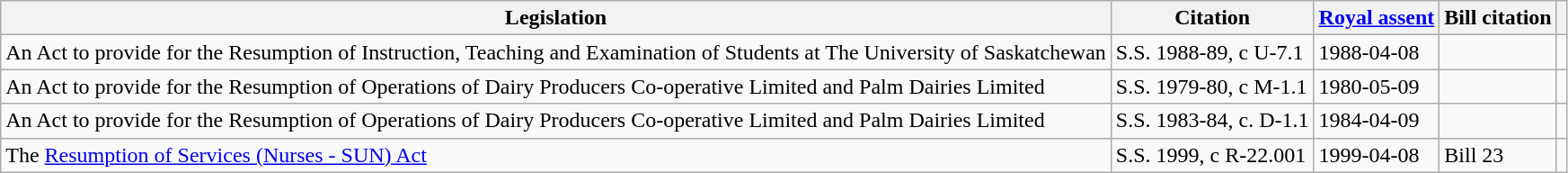<table class="wikitable sortable">
<tr>
<th>Legislation</th>
<th>Citation</th>
<th><a href='#'>Royal assent</a></th>
<th>Bill citation</th>
<th></th>
</tr>
<tr>
<td>An Act to provide for the Resumption of Instruction, Teaching and Examination of Students at The University of Saskatchewan</td>
<td>S.S. 1988-89, c U-7.1</td>
<td>1988-04-08</td>
<td></td>
<td></td>
</tr>
<tr>
<td>An Act to provide for the Resumption of Operations of Dairy Producers Co-operative Limited and Palm Dairies Limited</td>
<td>S.S. 1979-80, c M-1.1</td>
<td>1980-05-09</td>
<td></td>
<td></td>
</tr>
<tr>
<td>An Act to provide for the Resumption of Operations of Dairy Producers Co-operative Limited and Palm Dairies Limited</td>
<td>S.S. 1983-84, c. D-1.1</td>
<td>1984-04-09</td>
<td></td>
<td></td>
</tr>
<tr>
<td>The <a href='#'>Resumption of Services (Nurses - SUN) Act</a></td>
<td>S.S. 1999, c R-22.001</td>
<td>1999-04-08</td>
<td>Bill 23</td>
<td></td>
</tr>
</table>
